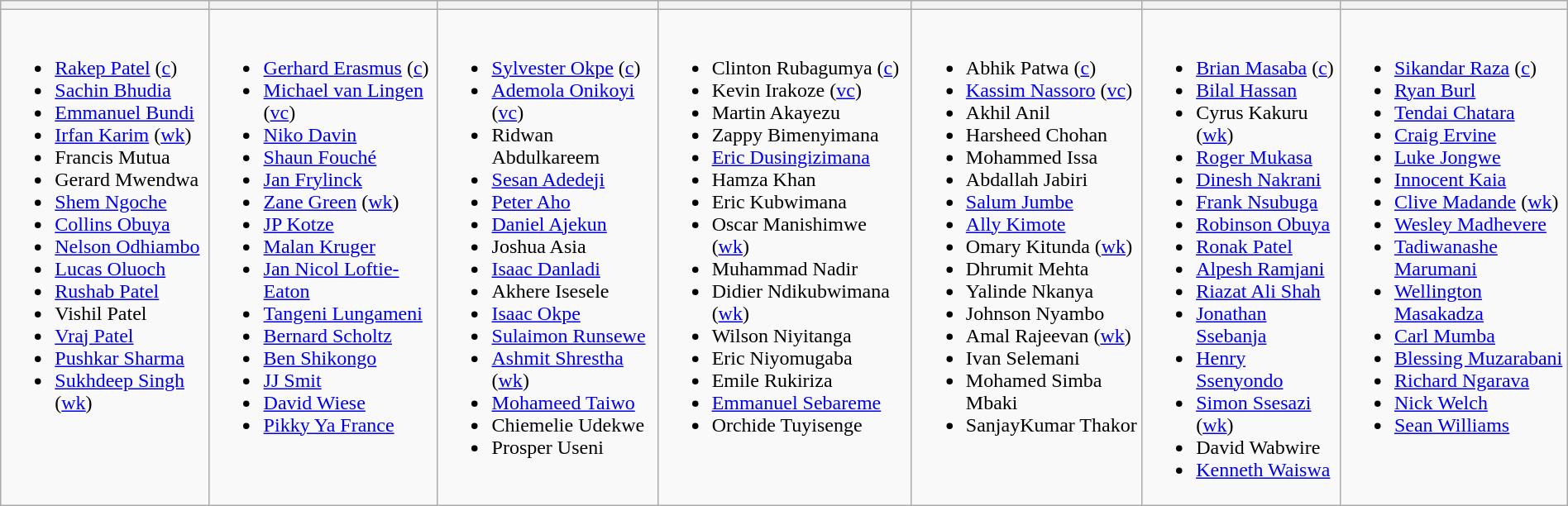<table class="wikitable" style="text-align:left; margin:auto">
<tr>
<th></th>
<th></th>
<th></th>
<th></th>
<th></th>
<th></th>
<th></th>
</tr>
<tr>
<td valign=top><br><ul><li><a href='#'>Rakep Patel</a> (<a href='#'>c</a>)</li><li><a href='#'>Sachin Bhudia</a></li><li><a href='#'>Emmanuel Bundi</a></li><li><a href='#'>Irfan Karim</a> (<a href='#'>wk</a>)</li><li>Francis Mutua</li><li>Gerard Mwendwa</li><li><a href='#'>Shem Ngoche</a></li><li><a href='#'>Collins Obuya</a></li><li><a href='#'>Nelson Odhiambo</a></li><li><a href='#'>Lucas Oluoch</a></li><li><a href='#'>Rushab Patel</a></li><li>Vishil Patel</li><li><a href='#'>Vraj Patel</a></li><li><a href='#'>Pushkar Sharma</a></li><li><a href='#'>Sukhdeep Singh</a> (<a href='#'>wk</a>)</li></ul></td>
<td valign=top><br><ul><li><a href='#'>Gerhard Erasmus</a> (<a href='#'>c</a>)</li><li><a href='#'>Michael van Lingen</a> (<a href='#'>vc</a>)</li><li><a href='#'>Niko Davin</a></li><li><a href='#'>Shaun Fouché</a></li><li><a href='#'>Jan Frylinck</a></li><li><a href='#'>Zane Green</a> (<a href='#'>wk</a>)</li><li><a href='#'>JP Kotze</a></li><li><a href='#'>Malan Kruger</a></li><li><a href='#'>Jan Nicol Loftie-Eaton</a></li><li><a href='#'>Tangeni Lungameni</a></li><li><a href='#'>Bernard Scholtz</a></li><li><a href='#'>Ben Shikongo</a></li><li><a href='#'>JJ Smit</a></li><li><a href='#'>David Wiese</a></li><li><a href='#'>Pikky Ya France</a></li></ul></td>
<td valign=top><br><ul><li><a href='#'>Sylvester Okpe</a> (<a href='#'>c</a>)</li><li><a href='#'>Ademola Onikoyi</a> (<a href='#'>vc</a>)</li><li>Ridwan Abdulkareem</li><li><a href='#'>Sesan Adedeji</a></li><li><a href='#'>Peter Aho</a></li><li><a href='#'>Daniel Ajekun</a></li><li>Joshua Asia</li><li><a href='#'>Isaac Danladi</a></li><li>Akhere Isesele</li><li><a href='#'>Isaac Okpe</a></li><li><a href='#'>Sulaimon Runsewe</a></li><li><a href='#'>Ashmit Shrestha</a> (<a href='#'>wk</a>)</li><li><a href='#'>Mohameed Taiwo</a></li><li>Chiemelie Udekwe</li><li>Prosper Useni</li></ul></td>
<td valign=top><br><ul><li>Clinton Rubagumya (<a href='#'>c</a>)</li><li>Kevin Irakoze (<a href='#'>vc</a>)</li><li>Martin Akayezu</li><li>Zappy Bimenyimana</li><li><a href='#'>Eric Dusingizimana</a></li><li>Hamza Khan</li><li>Eric Kubwimana</li><li>Oscar Manishimwe (<a href='#'>wk</a>)</li><li>Muhammad Nadir</li><li>Didier Ndikubwimana (<a href='#'>wk</a>)</li><li>Wilson Niyitanga</li><li>Eric Niyomugaba</li><li>Emile Rukiriza</li><li><a href='#'>Emmanuel Sebareme</a></li><li>Orchide Tuyisenge</li></ul></td>
<td valign=top><br><ul><li>Abhik Patwa (<a href='#'>c</a>)</li><li><a href='#'>Kassim Nassoro</a> (<a href='#'>vc</a>)</li><li>Akhil Anil</li><li>Harsheed Chohan</li><li>Mohammed Issa</li><li>Abdallah Jabiri</li><li><a href='#'>Salum Jumbe</a></li><li><a href='#'>Ally Kimote</a></li><li>Omary Kitunda (<a href='#'>wk</a>)</li><li>Dhrumit Mehta</li><li>Yalinde Nkanya</li><li>Johnson Nyambo</li><li>Amal Rajeevan (<a href='#'>wk</a>)</li><li>Ivan Selemani</li><li>Mohamed Simba Mbaki</li><li>SanjayKumar Thakor</li></ul></td>
<td valign=top><br><ul><li><a href='#'>Brian Masaba</a> (<a href='#'>c</a>)</li><li><a href='#'>Bilal Hassan</a></li><li>Cyrus Kakuru (<a href='#'>wk</a>)</li><li><a href='#'>Roger Mukasa</a></li><li><a href='#'>Dinesh Nakrani</a></li><li><a href='#'>Frank Nsubuga</a></li><li><a href='#'>Robinson Obuya</a></li><li><a href='#'>Ronak Patel</a></li><li><a href='#'>Alpesh Ramjani</a></li><li><a href='#'>Riazat Ali Shah</a></li><li><a href='#'>Jonathan Ssebanja</a></li><li><a href='#'>Henry Ssenyondo</a></li><li><a href='#'>Simon Ssesazi</a> (<a href='#'>wk</a>)</li><li>David Wabwire</li><li><a href='#'>Kenneth Waiswa</a></li></ul></td>
<td valign=top><br><ul><li><a href='#'>Sikandar Raza</a> (<a href='#'>c</a>)</li><li><a href='#'>Ryan Burl</a></li><li><a href='#'>Tendai Chatara</a></li><li><a href='#'>Craig Ervine</a></li><li><a href='#'>Luke Jongwe</a></li><li><a href='#'>Innocent Kaia</a></li><li><a href='#'>Clive Madande</a> (<a href='#'>wk</a>)</li><li><a href='#'>Wesley Madhevere</a></li><li><a href='#'>Tadiwanashe Marumani</a></li><li><a href='#'>Wellington Masakadza</a></li><li><a href='#'>Carl Mumba</a></li><li><a href='#'>Blessing Muzarabani</a></li><li><a href='#'>Richard Ngarava</a></li><li><a href='#'>Nick Welch</a></li><li><a href='#'>Sean Williams</a></li></ul></td>
</tr>
</table>
